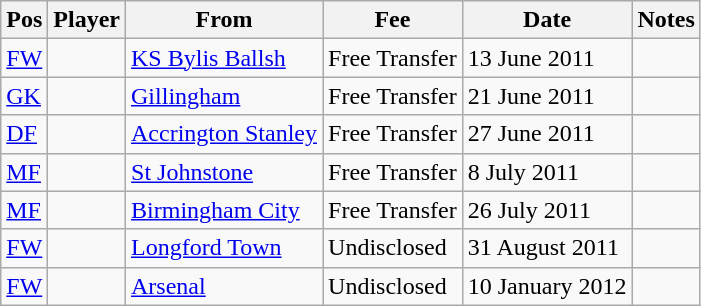<table class="wikitable">
<tr>
<th>Pos</th>
<th>Player</th>
<th>From</th>
<th>Fee</th>
<th>Date</th>
<th>Notes</th>
</tr>
<tr>
<td><a href='#'>FW</a></td>
<td style="text-align:left;"></td>
<td><a href='#'>KS Bylis Ballsh</a></td>
<td>Free Transfer</td>
<td>13 June 2011</td>
<td></td>
</tr>
<tr>
<td><a href='#'>GK</a></td>
<td style="text-align:left;"></td>
<td><a href='#'>Gillingham</a></td>
<td>Free Transfer</td>
<td>21 June 2011</td>
<td></td>
</tr>
<tr>
<td><a href='#'>DF</a></td>
<td style="text-align:left;"></td>
<td><a href='#'>Accrington Stanley</a></td>
<td>Free Transfer</td>
<td>27 June 2011</td>
<td></td>
</tr>
<tr>
<td><a href='#'>MF</a></td>
<td style="text-align:left;"></td>
<td><a href='#'>St Johnstone</a></td>
<td>Free Transfer</td>
<td>8 July 2011</td>
<td></td>
</tr>
<tr>
<td><a href='#'>MF</a></td>
<td style="text-align:left;"></td>
<td><a href='#'>Birmingham City</a></td>
<td>Free Transfer</td>
<td>26 July 2011</td>
<td></td>
</tr>
<tr>
<td><a href='#'>FW</a></td>
<td style="text-align:left;"></td>
<td><a href='#'>Longford Town</a></td>
<td>Undisclosed</td>
<td>31 August 2011</td>
<td></td>
</tr>
<tr>
<td><a href='#'>FW</a></td>
<td style="text-align:left;"></td>
<td><a href='#'>Arsenal</a></td>
<td>Undisclosed</td>
<td>10 January 2012</td>
<td></td>
</tr>
</table>
